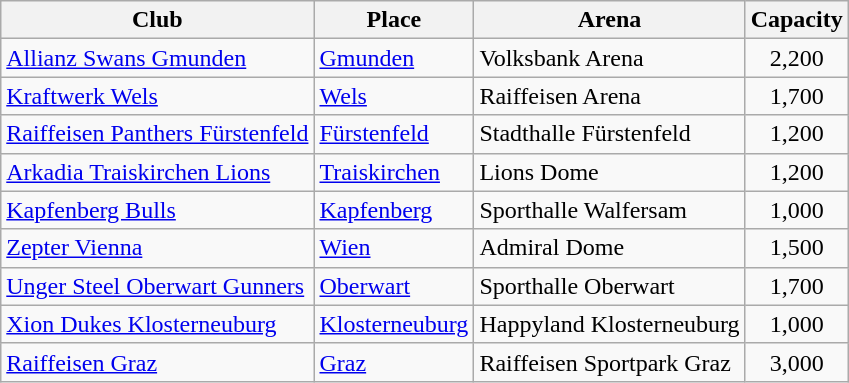<table class="wikitable sortable">
<tr>
<th>Club</th>
<th>Place</th>
<th>Arena</th>
<th>Capacity</th>
</tr>
<tr>
<td><a href='#'>Allianz Swans Gmunden</a></td>
<td><a href='#'>Gmunden</a></td>
<td>Volksbank Arena</td>
<td align="center">2,200</td>
</tr>
<tr>
<td><a href='#'>Kraftwerk Wels</a></td>
<td><a href='#'>Wels</a></td>
<td>Raiffeisen Arena</td>
<td align="center">1,700</td>
</tr>
<tr>
<td><a href='#'>Raiffeisen Panthers Fürstenfeld</a></td>
<td><a href='#'>Fürstenfeld</a></td>
<td>Stadthalle Fürstenfeld</td>
<td align="center">1,200</td>
</tr>
<tr>
<td><a href='#'>Arkadia Traiskirchen Lions</a></td>
<td><a href='#'>Traiskirchen</a></td>
<td>Lions Dome</td>
<td align="center">1,200</td>
</tr>
<tr>
<td><a href='#'>Kapfenberg Bulls</a></td>
<td><a href='#'>Kapfenberg</a></td>
<td>Sporthalle Walfersam</td>
<td align="center">1,000</td>
</tr>
<tr>
<td><a href='#'>Zepter Vienna</a></td>
<td><a href='#'>Wien</a></td>
<td>Admiral Dome</td>
<td align="center">1,500</td>
</tr>
<tr>
<td><a href='#'>Unger Steel Oberwart Gunners</a></td>
<td><a href='#'>Oberwart</a></td>
<td>Sporthalle Oberwart</td>
<td align="center">1,700</td>
</tr>
<tr>
<td><a href='#'>Xion Dukes Klosterneuburg</a></td>
<td><a href='#'>Klosterneuburg</a></td>
<td>Happyland Klosterneuburg</td>
<td align="center">1,000</td>
</tr>
<tr>
<td><a href='#'>Raiffeisen Graz</a></td>
<td><a href='#'>Graz</a></td>
<td>Raiffeisen Sportpark Graz</td>
<td align="center">3,000</td>
</tr>
</table>
